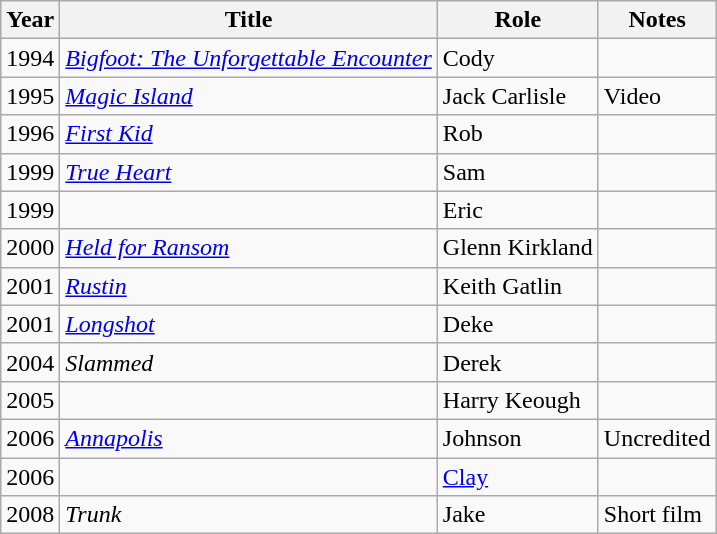<table class="wikitable sortable">
<tr>
<th>Year</th>
<th>Title</th>
<th>Role</th>
<th class="unsortable">Notes</th>
</tr>
<tr>
<td>1994</td>
<td><em><a href='#'>Bigfoot: The Unforgettable Encounter</a></em></td>
<td>Cody</td>
<td></td>
</tr>
<tr>
<td>1995</td>
<td><em><a href='#'>Magic Island</a></em></td>
<td>Jack Carlisle</td>
<td>Video</td>
</tr>
<tr>
<td>1996</td>
<td><em><a href='#'>First Kid</a></em></td>
<td>Rob</td>
<td></td>
</tr>
<tr>
<td>1999</td>
<td><em><a href='#'>True Heart</a></em></td>
<td>Sam</td>
<td></td>
</tr>
<tr>
<td>1999</td>
<td><em></em></td>
<td>Eric</td>
<td></td>
</tr>
<tr>
<td>2000</td>
<td><em><a href='#'>Held for Ransom</a></em></td>
<td>Glenn Kirkland</td>
<td></td>
</tr>
<tr>
<td>2001</td>
<td><em><a href='#'>Rustin</a></em></td>
<td>Keith Gatlin</td>
<td></td>
</tr>
<tr>
<td>2001</td>
<td><em><a href='#'>Longshot</a></em></td>
<td>Deke</td>
<td></td>
</tr>
<tr>
<td>2004</td>
<td><em>Slammed</em></td>
<td>Derek</td>
<td></td>
</tr>
<tr>
<td>2005</td>
<td><em></em></td>
<td>Harry Keough</td>
<td></td>
</tr>
<tr>
<td>2006</td>
<td><em><a href='#'>Annapolis</a></em></td>
<td>Johnson</td>
<td>Uncredited</td>
</tr>
<tr>
<td>2006</td>
<td><em></em></td>
<td><a href='#'>Clay</a></td>
<td></td>
</tr>
<tr>
<td>2008</td>
<td><em>Trunk</em></td>
<td>Jake</td>
<td>Short film</td>
</tr>
</table>
